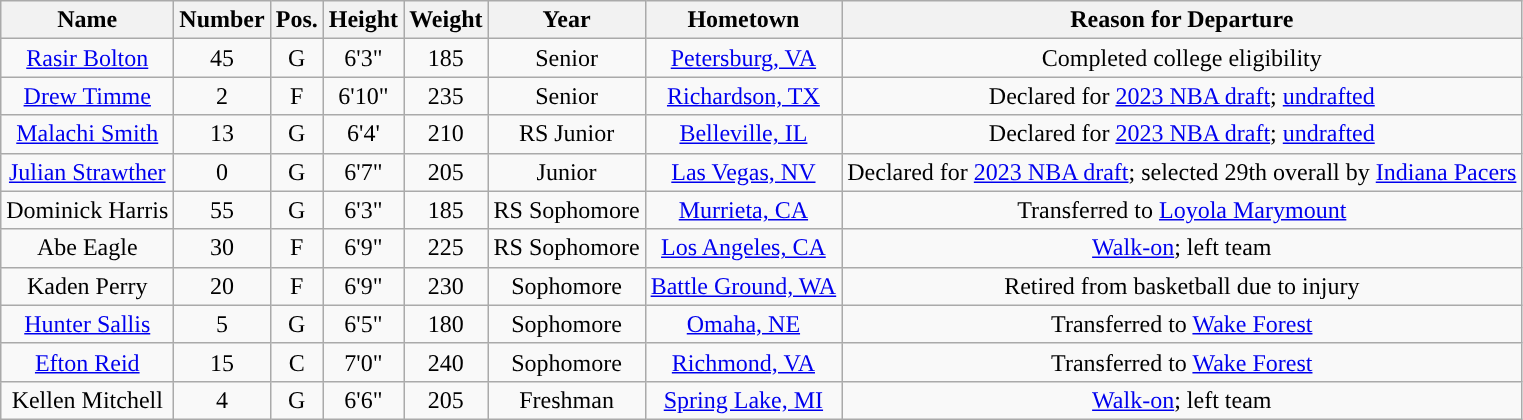<table class="wikitable sortable" style="text-align: center">
<tr align=center>
<th>Name</th>
<th>Number</th>
<th>Pos.</th>
<th>Height</th>
<th>Weight</th>
<th>Year</th>
<th>Hometown</th>
<th>Reason for Departure</th>
</tr>
<tr>
<td><a href='#'>Rasir Bolton</a></td>
<td>45</td>
<td>G</td>
<td>6'3"</td>
<td>185</td>
<td>Senior</td>
<td><a href='#'>Petersburg, VA</a></td>
<td>Completed college eligibility</td>
</tr>
<tr>
<td><a href='#'>Drew Timme</a></td>
<td>2</td>
<td>F</td>
<td>6'10"</td>
<td>235</td>
<td>Senior</td>
<td><a href='#'>Richardson, TX</a></td>
<td>Declared for <a href='#'>2023 NBA draft</a>; <a href='#'>undrafted</a></td>
</tr>
<tr>
<td><a href='#'>Malachi Smith</a></td>
<td>13</td>
<td>G</td>
<td>6'4'</td>
<td>210</td>
<td>RS Junior</td>
<td><a href='#'>Belleville, IL</a></td>
<td>Declared for <a href='#'>2023 NBA draft</a>; <a href='#'>undrafted</a></td>
</tr>
<tr>
<td><a href='#'>Julian Strawther</a></td>
<td>0</td>
<td>G</td>
<td>6'7"</td>
<td>205</td>
<td>Junior</td>
<td><a href='#'>Las Vegas, NV</a></td>
<td>Declared for <a href='#'>2023 NBA draft</a>; selected 29th overall by <a href='#'>Indiana Pacers</a></td>
</tr>
<tr>
<td>Dominick Harris</td>
<td>55</td>
<td>G</td>
<td>6'3"</td>
<td>185</td>
<td>RS Sophomore</td>
<td><a href='#'>Murrieta, CA</a></td>
<td>Transferred to <a href='#'>Loyola Marymount</a></td>
</tr>
<tr>
<td>Abe Eagle</td>
<td>30</td>
<td>F</td>
<td>6'9"</td>
<td>225</td>
<td>RS Sophomore</td>
<td><a href='#'>Los Angeles, CA</a></td>
<td><a href='#'>Walk-on</a>; left team</td>
</tr>
<tr>
<td>Kaden Perry</td>
<td>20</td>
<td>F</td>
<td>6'9"</td>
<td>230</td>
<td>Sophomore</td>
<td><a href='#'>Battle Ground, WA</a></td>
<td>Retired from basketball due to injury</td>
</tr>
<tr>
<td><a href='#'>Hunter Sallis</a></td>
<td>5</td>
<td>G</td>
<td>6'5"</td>
<td>180</td>
<td>Sophomore</td>
<td><a href='#'>Omaha, NE</a></td>
<td>Transferred to <a href='#'>Wake Forest</a></td>
</tr>
<tr>
<td><a href='#'>Efton Reid</a></td>
<td>15</td>
<td>C</td>
<td>7'0"</td>
<td>240</td>
<td>Sophomore</td>
<td><a href='#'>Richmond, VA</a></td>
<td>Transferred to <a href='#'>Wake Forest</a></td>
</tr>
<tr>
<td>Kellen Mitchell</td>
<td>4</td>
<td>G</td>
<td>6'6"</td>
<td>205</td>
<td>Freshman</td>
<td><a href='#'>Spring Lake, MI</a></td>
<td><a href='#'>Walk-on</a>; left team</td>
</tr>
</table>
